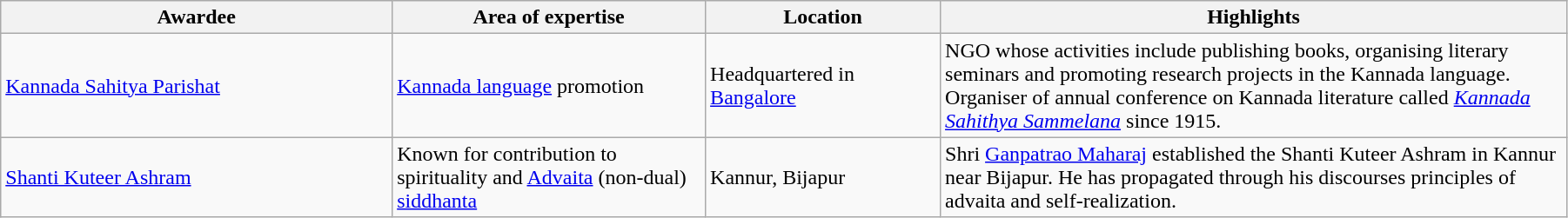<table class="wikitable sortable"  width=95%>
<tr>
<th width=25%>Awardee</th>
<th width=20%>Area of expertise</th>
<th width=15%>Location</th>
<th width=40%>Highlights</th>
</tr>
<tr>
<td><a href='#'>Kannada Sahitya Parishat</a></td>
<td><a href='#'>Kannada language</a> promotion</td>
<td>Headquartered in <a href='#'>Bangalore</a></td>
<td>NGO whose activities include publishing books, organising literary seminars and promoting research projects in the Kannada language. Organiser of annual conference on Kannada literature called <em><a href='#'>Kannada Sahithya Sammelana</a></em> since 1915.</td>
</tr>
<tr>
<td><a href='#'>Shanti Kuteer Ashram</a></td>
<td>Known for contribution to spirituality and <a href='#'>Advaita</a> (non-dual) <a href='#'>siddhanta</a></td>
<td>Kannur, Bijapur</td>
<td>Shri <a href='#'>Ganpatrao Maharaj</a> established the Shanti Kuteer Ashram in Kannur near Bijapur. He has propagated through his discourses principles of advaita and self-realization.</td>
</tr>
</table>
